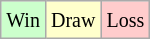<table class="wikitable">
<tr>
<td style="background-color: #CCFFCC;"><small>Win</small></td>
<td style="background-color: #FFFFCC;"><small>Draw</small></td>
<td style="background-color: #FFCCCC;"><small>Loss</small></td>
</tr>
</table>
